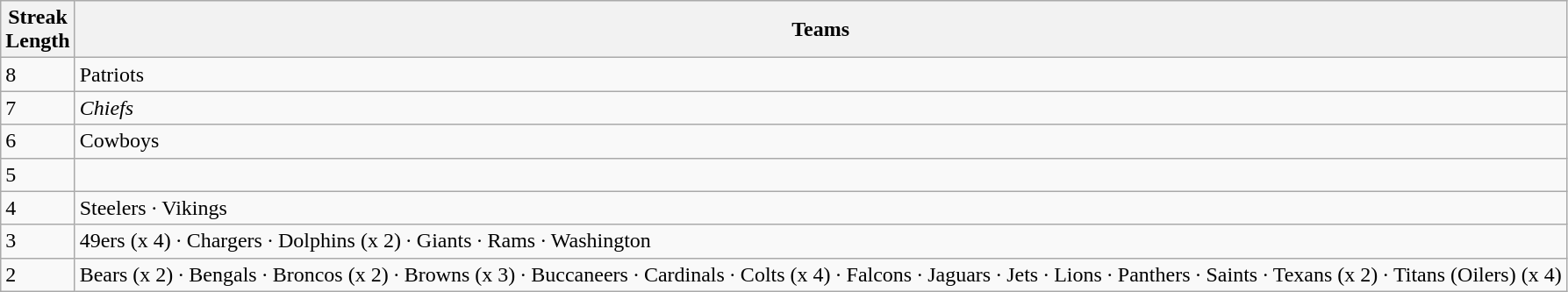<table class="wikitable">
<tr>
<th><strong>Streak<br> Length</strong></th>
<th><strong>Teams</strong></th>
</tr>
<tr>
<td>8</td>
<td>Patriots</td>
</tr>
<tr>
<td>7</td>
<td><em>Chiefs</em></td>
</tr>
<tr>
<td>6</td>
<td>Cowboys</td>
</tr>
<tr>
<td>5</td>
<td></td>
</tr>
<tr>
<td>4</td>
<td>Steelers · Vikings</td>
</tr>
<tr>
<td>3</td>
<td>49ers (x 4) · Chargers · Dolphins (x 2) · Giants · Rams · Washington</td>
</tr>
<tr>
<td>2</td>
<td>Bears (x 2) · Bengals · Broncos (x 2) · Browns (x 3) · Buccaneers · Cardinals · Colts (x 4) · Falcons · Jaguars · Jets · Lions · Panthers · Saints · Texans (x 2) · Titans (Oilers) (x 4)</td>
</tr>
</table>
